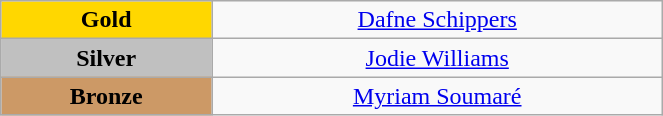<table class="wikitable" style=" text-align:center; " width="35%">
<tr>
<td bgcolor="gold"><strong>Gold</strong></td>
<td><a href='#'>Dafne Schippers</a><br>  <small><em></em></small></td>
</tr>
<tr>
<td bgcolor="silver"><strong>Silver</strong></td>
<td><a href='#'>Jodie Williams</a><br>  <small><em></em></small></td>
</tr>
<tr>
<td bgcolor="CC9966"><strong>Bronze</strong></td>
<td><a href='#'>Myriam Soumaré</a><br>  <small><em></em></small></td>
</tr>
</table>
